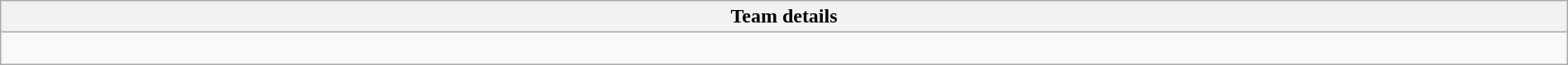<table class="wikitable collapsible collapsed" style="width:100%">
<tr>
<th>Team details</th>
</tr>
<tr>
<td><br></td>
</tr>
</table>
